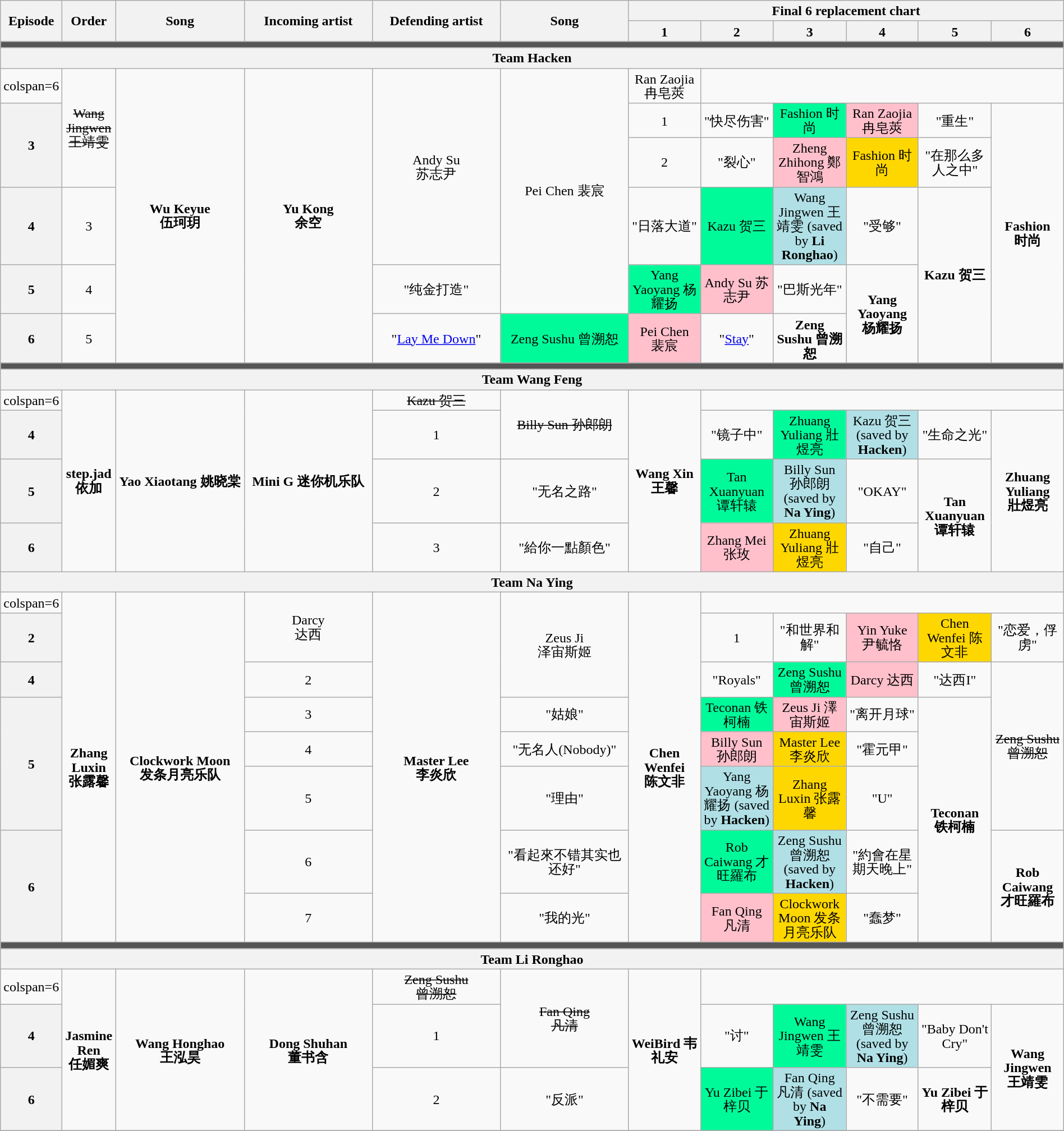<table class="wikitable" style="text-align: center; line-height:17px; width:100%;">
<tr>
<th rowspan=2 style="width:4%;">Episode</th>
<th rowspan=2 style="width:2%;">Order</th>
<th rowspan=2 style="width:13%;">Song</th>
<th rowspan=2 style="width:13%;">Incoming artist</th>
<th rowspan=2 style="width:13%;">Defending artist</th>
<th rowspan=2 style="width:13%;">Song</th>
<th colspan=6>Final 6 replacement chart</th>
</tr>
<tr>
<th style="width:7%;">1</th>
<th style="width:7%;">2</th>
<th style="width:7%;">3</th>
<th style="width:7%;">4</th>
<th style="width:7%;">5</th>
<th style="width:7%;">6</th>
</tr>
<tr>
<td colspan="12" style="background:#555;"></td>
</tr>
<tr>
<th colspan=12>Team Hacken</th>
</tr>
<tr>
<td>colspan=6 </td>
<td rowspan=3><s>Wang Jingwen<br>王靖雯</s></td>
<td rowspan=6><strong>Wu Keyue<br>伍珂玥</strong></td>
<td rowspan=6><strong>Yu Kong<br>余空</strong></td>
<td rowspan=4>Andy Su<br>苏志尹</td>
<td rowspan=5>Pei Chen 裴宸</td>
<td>Ran Zaojia 冉皂莢</td>
</tr>
<tr>
<th rowspan=2>3</th>
<td>1</td>
<td>"快尽伤害"</td>
<td style="background:#00fa9a;">Fashion 时尚</td>
<td style="background:pink;">Ran Zaojia 冉皂莢</td>
<td>"重生"</td>
<td rowspan=5><strong>Fashion<br>时尚</strong></td>
</tr>
<tr>
<td>2</td>
<td>"裂心"</td>
<td style="background:pink;">Zheng Zhihong 鄭智鴻</td>
<td style="background:gold;">Fashion 时尚</td>
<td>"在那么多人之中"</td>
</tr>
<tr>
<th rowspan=1>4</th>
<td>3</td>
<td>"日落大道"</td>
<td style="background:#00fa9a;">Kazu 贺三</td>
<td style="background:#b0e0e6;">Wang Jingwen 王靖雯 (saved by <strong>Li Ronghao</strong>) </td>
<td>"受够"</td>
<td rowspan=3><strong>Kazu 贺三</strong></td>
</tr>
<tr>
<th rowspan=1>5</th>
<td>4</td>
<td>"纯金打造"</td>
<td style="background:#00fa9a;">Yang Yaoyang 杨耀扬</td>
<td style="background:pink;">Andy Su 苏志尹</td>
<td>"巴斯光年"</td>
<td rowspan=2><strong>Yang Yaoyang 杨耀扬</strong></td>
</tr>
<tr>
<th rowspan=1>6</th>
<td>5</td>
<td>"<a href='#'>Lay Me Down</a>"</td>
<td style="background:#00fa9a;">Zeng Sushu 曾溯恕</td>
<td style="background:pink;">Pei Chen 裴宸</td>
<td>"<a href='#'>Stay</a>"</td>
<td><strong>Zeng Sushu 曾溯恕</strong></td>
</tr>
<tr>
<td colspan="12" style="background:#555;"></td>
</tr>
<tr>
<th colspan=12>Team Wang Feng</th>
</tr>
<tr>
<td>colspan=6 </td>
<td rowspan=4><strong>step.jad 依加</strong></td>
<td rowspan=4><strong>Yao Xiaotang 姚晓棠</strong></td>
<td rowspan=4><strong>Mini G 迷你机乐队</strong></td>
<td><s>Kazu 贺三</s></td>
<td rowspan=2><s>Billy Sun 孙郎朗</s></td>
<td rowspan=4><strong>Wang Xin 王馨</strong></td>
</tr>
<tr>
<th rowspan=1>4</th>
<td>1</td>
<td>"镜子中"</td>
<td style="background:#00fa9a;">Zhuang Yuliang 壯煜亮</td>
<td style="background:#b0e0e6;">Kazu 贺三 (saved by <strong>Hacken</strong>) </td>
<td>"生命之光"</td>
<td rowspan=3><strong>Zhuang Yuliang<br>壯煜亮</strong></td>
</tr>
<tr>
<th rowspan=1>5</th>
<td>2</td>
<td>"无名之路"</td>
<td style="background:#00fa9a;">Tan Xuanyuan 谭轩辕</td>
<td style="background:#b0e0e6;">Billy Sun 孙郎朗 (saved by <strong>Na Ying</strong>)</td>
<td>"OKAY"</td>
<td rowspan=2><strong>Tan Xuanyuan<br>谭轩辕</strong></td>
</tr>
<tr>
<th rowspan=1>6</th>
<td>3</td>
<td>"給你一點顏色"</td>
<td style="background:pink;">Zhang Mei 张玫</td>
<td style="background:gold;">Zhuang Yuliang 壯煜亮</td>
<td>"自己"</td>
</tr>
<tr>
<th colspan=12>Team Na Ying</th>
</tr>
<tr>
<td>colspan=6 </td>
<td rowspan=8><strong>Zhang Luxin<br>张露馨</strong></td>
<td rowspan=8><strong>Clockwork Moon<br>发条月亮乐队</strong></td>
<td rowspan=2>Darcy<br>达西</td>
<td rowspan=8><strong>Master Lee<br>李炎欣</strong></td>
<td rowspan=3>Zeus Ji<br>泽宙斯姬</td>
<td rowspan=8><strong>Chen Wenfei<br>陈文非</strong></td>
</tr>
<tr>
<th rowspan=1>2</th>
<td>1</td>
<td>"和世界和解"</td>
<td style="background:pink;">Yin Yuke 尹毓恪</td>
<td style="background:gold;">Chen Wenfei 陈文非</td>
<td>"恋爱，俘虏"</td>
</tr>
<tr>
<th rowspan=1>4</th>
<td>2</td>
<td>"Royals"</td>
<td style="background:#00fa9a;">Zeng Sushu 曾溯恕</td>
<td style="background:pink;">Darcy 达西</td>
<td>"达西I"</td>
<td rowspan=4><s>Zeng Sushu<br>曾溯恕</s></td>
</tr>
<tr>
<th rowspan=3>5</th>
<td>3</td>
<td>"姑娘"</td>
<td style="background:#00fa9a;">Teconan 铁柯楠</td>
<td style="background:pink;">Zeus Ji 澤宙斯姬</td>
<td>"离开月球"</td>
<td rowspan=5><strong>Teconan<br>铁柯楠</strong></td>
</tr>
<tr>
<td>4</td>
<td>"无名人(Nobody)"</td>
<td style="background:pink;">Billy Sun 孙郎朗</td>
<td style="background:gold;">Master Lee 李炎欣</td>
<td>"霍元甲"</td>
</tr>
<tr>
<td>5</td>
<td>"理由"</td>
<td style="background:#b0e0e6;">Yang Yaoyang 杨耀扬 (saved by <strong>Hacken</strong>)</td>
<td style="background:gold;">Zhang Luxin 张露馨</td>
<td>"U"</td>
</tr>
<tr>
<th rowspan=2>6</th>
<td>6</td>
<td>"看起來不错其实也还好"</td>
<td style="background:#00fa9a;">Rob Caiwang 才旺羅布</td>
<td style="background:#b0e0e6;">Zeng Sushu 曾溯恕 (saved by <strong>Hacken</strong>) </td>
<td>"約會在星期天晚上"</td>
<td rowspan=2><strong>Rob Caiwang 才旺羅布</strong></td>
</tr>
<tr>
<td>7</td>
<td>"我的光"</td>
<td style="background:pink;">Fan Qing 凡清</td>
<td style="background:gold;">Clockwork Moon 发条月亮乐队</td>
<td>"蠢梦"</td>
</tr>
<tr>
<td colspan="12" style="background:#555;"></td>
</tr>
<tr>
<th colspan=12>Team Li Ronghao</th>
</tr>
<tr>
<td>colspan=6 </td>
<td rowspan=3><strong>Jasmine Ren<br>任媚爽</strong></td>
<td rowspan=3><strong>Wang Honghao<br>王泓昊</strong></td>
<td rowspan=3><strong>Dong Shuhan<br>董书含</strong></td>
<td><s>Zeng Sushu<br>曾溯恕</s></td>
<td rowspan=2><s>Fan Qing<br>凡清</s></td>
<td rowspan=3><strong>WeiBird 韦礼安</strong></td>
</tr>
<tr>
<th rowspan=1>4</th>
<td>1</td>
<td>"讨"</td>
<td style="background:#00fa9a;">Wang Jingwen 王靖雯</td>
<td style="background:#b0e0e6;">Zeng Sushu 曾溯恕 (saved by <strong>Na Ying</strong>)</td>
<td>"Baby Don't Cry"</td>
<td rowspan=2><strong>Wang Jingwen<br>王靖雯</strong></td>
</tr>
<tr>
<th rowspan=1>6</th>
<td>2</td>
<td>"反派"</td>
<td style="background:#00fa9a;">Yu Zibei 于梓贝</td>
<td style="background:#b0e0e6;">Fan Qing 凡清 (saved by <strong>Na Ying</strong>)</td>
<td>"不需要"</td>
<td><strong>Yu Zibei 于梓贝</strong></td>
</tr>
<tr>
</tr>
</table>
